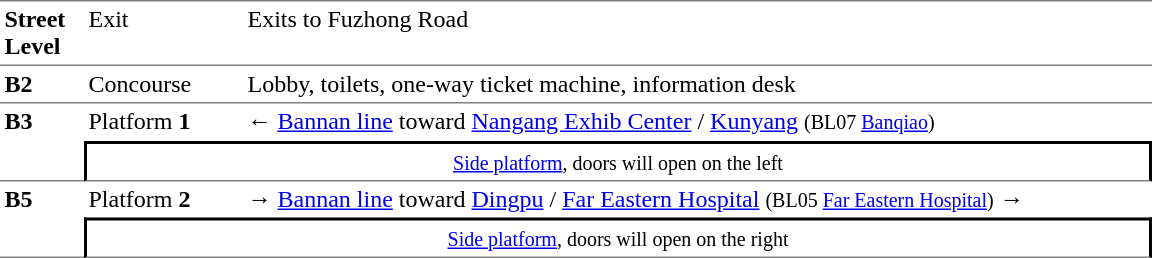<table table border=0 cellspacing=0 cellpadding=3>
<tr>
<td style="border-bottom:solid 1px gray;border-top:solid 1px gray;" width=50 valign=top><strong>Street Level</strong></td>
<td style="border-top:solid 1px gray;border-bottom:solid 1px gray;" width=100 valign=top>Exit</td>
<td style="border-top:solid 1px gray;border-bottom:solid 1px gray;" width=600 valign=top>Exits to Fuzhong Road</td>
</tr>
<tr>
<td style="border-bottom:solid 1px gray;" valign=top><strong>B2</strong></td>
<td style="border-bottom:solid 1px gray;" valign=top>Concourse</td>
<td style="border-bottom:solid 1px gray;" width=400>Lobby, toilets, one-way ticket machine, information desk</td>
</tr>
<tr>
<td style="border-bottom:solid 1px gray;" rowspan=2 valign=top><strong>B3</strong></td>
<td style="border-bottom:solid 1px white;">Platform <span><strong>1</strong></span></td>
<td style="border-bottom:solid 1px white;">←  <a href='#'>Bannan line</a> toward <a href='#'>Nangang Exhib Center</a> / <a href='#'>Kunyang</a> <small>(BL07 <a href='#'>Banqiao</a>)</small></td>
</tr>
<tr>
<td style="border-right:solid 2px black;border-left:solid 2px black;border-bottom:solid 1px gray;border-top:solid 2px black;text-align:center;" colspan=2><small><a href='#'>Side platform</a>, doors will open on the left</small></td>
</tr>
<tr>
<td style="border-bottom:solid 1px gray;" rowspan=2 valign=top><strong>B5</strong></td>
<td>Platform <span><strong>2</strong></span></td>
<td><span>→</span>  <a href='#'>Bannan line</a> toward <a href='#'>Dingpu</a> / <a href='#'>Far Eastern Hospital</a> <small>(BL05 <a href='#'>Far Eastern Hospital</a>)</small> →</td>
</tr>
<tr>
<td style="border-right:solid 2px black;border-left:solid 2px black;border-bottom:solid 1px gray;border-top:solid 2px black;text-align:center;" colspan=2><small><a href='#'>Side platform</a>, doors will open on the right</small></td>
</tr>
</table>
